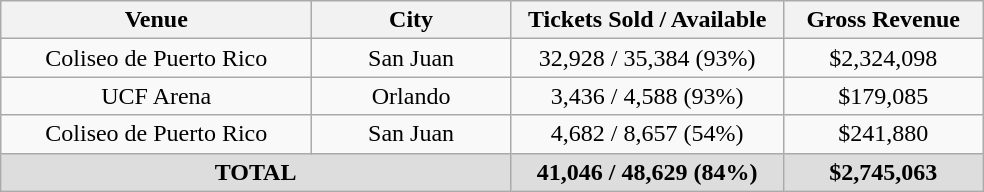<table class="wikitable" style="text-align:center">
<tr>
<th style="width:200px;">Venue</th>
<th style="width:125px;">City</th>
<th style="width:175px;">Tickets Sold / Available</th>
<th style="width:125px;">Gross Revenue</th>
</tr>
<tr>
<td>Coliseo de Puerto Rico</td>
<td>San Juan</td>
<td>32,928 / 35,384 (93%)</td>
<td>$2,324,098</td>
</tr>
<tr>
<td>UCF Arena</td>
<td>Orlando</td>
<td>3,436 / 4,588 (93%)</td>
<td>$179,085</td>
</tr>
<tr>
<td>Coliseo de Puerto Rico</td>
<td>San Juan</td>
<td>4,682 / 8,657 (54%)</td>
<td>$241,880</td>
</tr>
<tr style="background:#ddd;">
<td colspan="2"><strong>TOTAL</strong></td>
<td><strong>41,046 / 48,629 (84%)</strong></td>
<td><strong>$2,745,063</strong></td>
</tr>
</table>
